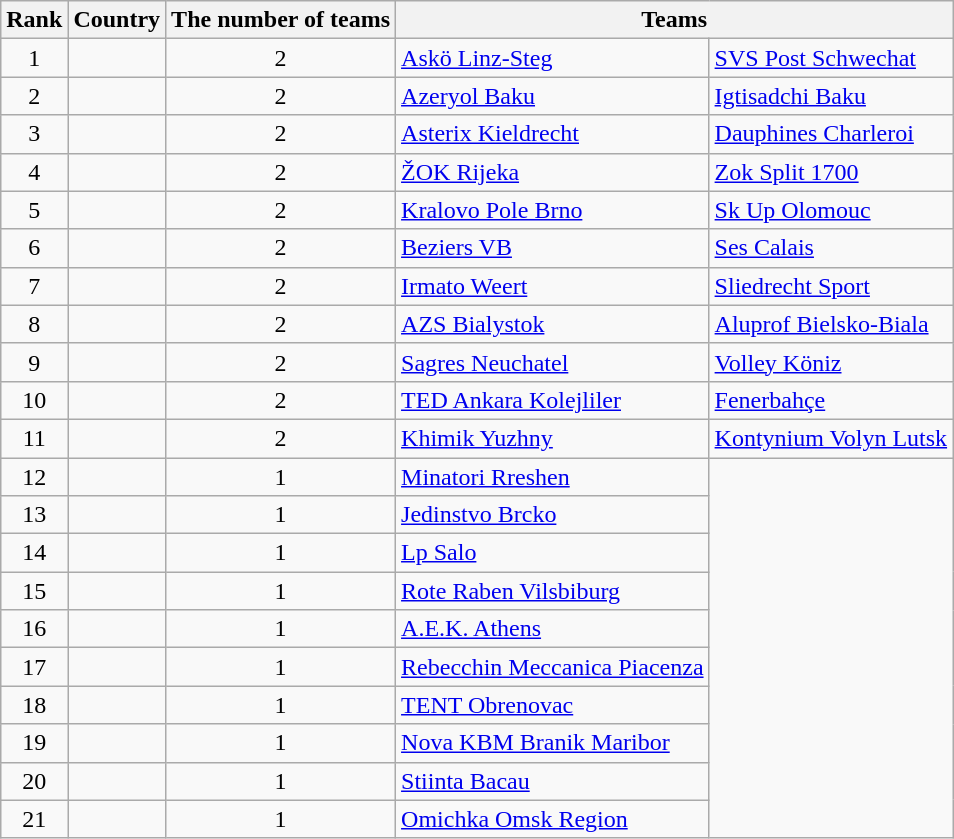<table class="wikitable" style="text-align:left">
<tr>
<th>Rank</th>
<th>Country</th>
<th>The number of teams</th>
<th colspan=2>Teams</th>
</tr>
<tr>
<td align="center">1</td>
<td></td>
<td align="center">2</td>
<td><a href='#'>Askö Linz-Steg</a></td>
<td><a href='#'>SVS Post Schwechat</a></td>
</tr>
<tr>
<td align="center">2</td>
<td></td>
<td align="center">2</td>
<td><a href='#'>Azeryol Baku</a></td>
<td><a href='#'>Igtisadchi Baku</a></td>
</tr>
<tr>
<td align="center">3</td>
<td></td>
<td align="center">2</td>
<td><a href='#'>Asterix Kieldrecht</a></td>
<td><a href='#'>Dauphines Charleroi</a></td>
</tr>
<tr>
<td align="center">4</td>
<td></td>
<td align="center">2</td>
<td><a href='#'>ŽOK Rijeka</a></td>
<td><a href='#'>Zok Split 1700</a></td>
</tr>
<tr>
<td align="center">5</td>
<td></td>
<td align="center">2</td>
<td><a href='#'>Kralovo Pole Brno</a></td>
<td><a href='#'>Sk Up Olomouc</a></td>
</tr>
<tr>
<td align="center">6</td>
<td></td>
<td align="center">2</td>
<td><a href='#'>Beziers VB</a></td>
<td><a href='#'>Ses Calais</a></td>
</tr>
<tr>
<td align="center">7</td>
<td></td>
<td align="center">2</td>
<td><a href='#'>Irmato Weert</a></td>
<td><a href='#'>Sliedrecht Sport</a></td>
</tr>
<tr>
<td align="center">8</td>
<td></td>
<td align="center">2</td>
<td><a href='#'>AZS Bialystok</a></td>
<td><a href='#'>Aluprof Bielsko-Biala</a></td>
</tr>
<tr>
<td align="center">9</td>
<td></td>
<td align="center">2</td>
<td><a href='#'>Sagres Neuchatel</a></td>
<td><a href='#'>Volley Köniz</a></td>
</tr>
<tr>
<td align="center">10</td>
<td></td>
<td align="center">2</td>
<td><a href='#'>TED Ankara Kolejliler</a></td>
<td><a href='#'>Fenerbahçe</a></td>
</tr>
<tr>
<td align="center">11</td>
<td></td>
<td align="center">2</td>
<td><a href='#'>Khimik Yuzhny</a></td>
<td><a href='#'>Kontynium Volyn Lutsk</a></td>
</tr>
<tr>
<td align="center">12</td>
<td></td>
<td align="center">1</td>
<td><a href='#'>Minatori Rreshen</a></td>
</tr>
<tr>
<td align="center">13</td>
<td></td>
<td align="center">1</td>
<td><a href='#'>Jedinstvo Brcko</a></td>
</tr>
<tr>
<td align="center">14</td>
<td></td>
<td align="center">1</td>
<td><a href='#'>Lp Salo</a></td>
</tr>
<tr>
<td align="center">15</td>
<td></td>
<td align="center">1</td>
<td><a href='#'>Rote Raben Vilsbiburg</a></td>
</tr>
<tr>
<td align="center">16</td>
<td></td>
<td align="center">1</td>
<td><a href='#'>A.E.K. Athens</a></td>
</tr>
<tr>
<td align="center">17</td>
<td></td>
<td align="center">1</td>
<td><a href='#'>Rebecchin Meccanica Piacenza</a></td>
</tr>
<tr>
<td align="center">18</td>
<td></td>
<td align="center">1</td>
<td><a href='#'>TENT Obrenovac</a></td>
</tr>
<tr>
<td align="center">19</td>
<td></td>
<td align="center">1</td>
<td><a href='#'>Nova KBM Branik Maribor</a></td>
</tr>
<tr>
<td align="center">20</td>
<td></td>
<td align="center">1</td>
<td><a href='#'>Stiinta Bacau</a></td>
</tr>
<tr>
<td align="center">21</td>
<td></td>
<td align="center">1</td>
<td><a href='#'>Omichka Omsk Region</a></td>
</tr>
</table>
